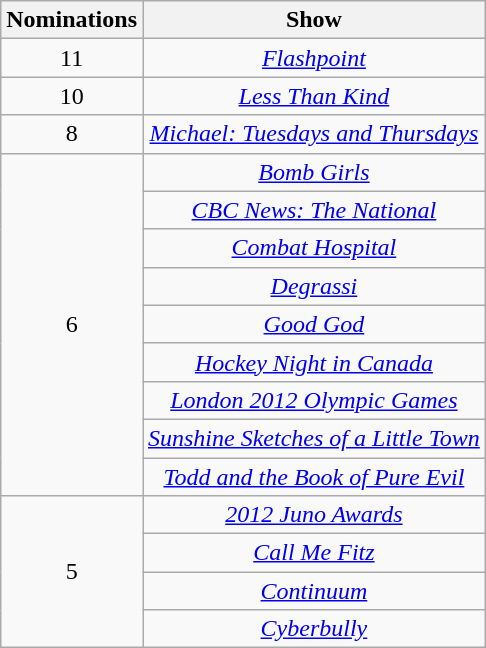<table class="wikitable" rowspan="2" style="text-align:center">
<tr>
<th scope="col">Nominations</th>
<th scope="col">Show</th>
</tr>
<tr>
<td>11</td>
<td><em><a href='#'>Flashpoint</a></em></td>
</tr>
<tr>
<td>10</td>
<td><em><a href='#'>Less Than Kind</a></em></td>
</tr>
<tr>
<td>8</td>
<td><em><a href='#'>Michael: Tuesdays and Thursdays</a></em></td>
</tr>
<tr>
<td rowspan=9 style="text-align:center;">6</td>
<td><em><a href='#'>Bomb Girls</a></em></td>
</tr>
<tr>
<td><em><a href='#'>CBC News: The National</a></em></td>
</tr>
<tr>
<td><em><a href='#'>Combat Hospital</a></em></td>
</tr>
<tr>
<td><em><a href='#'>Degrassi</a></em></td>
</tr>
<tr>
<td><em><a href='#'>Good God</a></em></td>
</tr>
<tr>
<td><em><a href='#'>Hockey Night in Canada</a></em></td>
</tr>
<tr>
<td><em><a href='#'>London 2012 Olympic Games</a></em></td>
</tr>
<tr>
<td><em><a href='#'>Sunshine Sketches of a Little Town</a></em></td>
</tr>
<tr>
<td><em><a href='#'>Todd and the Book of Pure Evil</a></em></td>
</tr>
<tr>
<td rowspan=4 style="text-align:center;">5</td>
<td><em><a href='#'>2012 Juno Awards</a></em></td>
</tr>
<tr>
<td><em><a href='#'>Call Me Fitz</a></em></td>
</tr>
<tr>
<td><em><a href='#'>Continuum</a></em></td>
</tr>
<tr>
<td><em><a href='#'>Cyberbully</a></em></td>
</tr>
</table>
